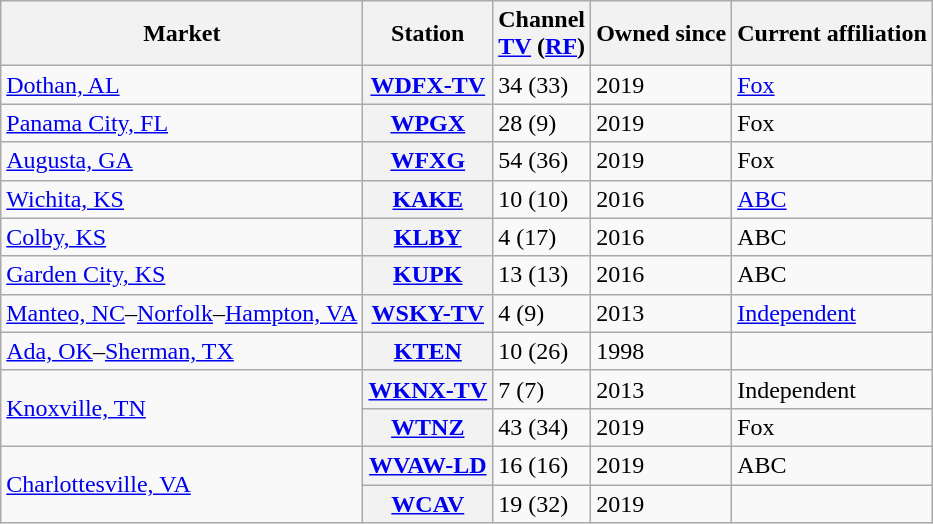<table class="wikitable">
<tr>
<th>Market</th>
<th>Station</th>
<th>Channel<br><a href='#'>TV</a> (<a href='#'>RF</a>)</th>
<th>Owned since</th>
<th>Current affiliation</th>
</tr>
<tr>
<td><a href='#'>Dothan, AL</a></td>
<th><a href='#'>WDFX-TV</a></th>
<td>34 (33)</td>
<td>2019</td>
<td><a href='#'>Fox</a></td>
</tr>
<tr>
<td><a href='#'>Panama City, FL</a></td>
<th><a href='#'>WPGX</a></th>
<td>28 (9)</td>
<td>2019</td>
<td>Fox</td>
</tr>
<tr>
<td><a href='#'>Augusta, GA</a></td>
<th><a href='#'>WFXG</a></th>
<td>54 (36)</td>
<td>2019</td>
<td>Fox</td>
</tr>
<tr>
<td><a href='#'>Wichita, KS</a></td>
<th><a href='#'>KAKE</a></th>
<td>10 (10)</td>
<td>2016</td>
<td><a href='#'>ABC</a></td>
</tr>
<tr>
<td><a href='#'>Colby, KS</a></td>
<th><a href='#'>KLBY</a></th>
<td>4 (17)</td>
<td>2016</td>
<td>ABC</td>
</tr>
<tr>
<td><a href='#'>Garden City, KS</a></td>
<th><a href='#'>KUPK</a></th>
<td>13 (13)</td>
<td>2016</td>
<td>ABC</td>
</tr>
<tr>
<td><a href='#'>Manteo, NC</a>–<a href='#'>Norfolk</a>–<a href='#'>Hampton, VA</a></td>
<th><a href='#'>WSKY-TV</a></th>
<td>4 (9)</td>
<td>2013</td>
<td><a href='#'>Independent</a></td>
</tr>
<tr>
<td><a href='#'>Ada, OK</a>–<a href='#'>Sherman, TX</a></td>
<th><a href='#'>KTEN</a></th>
<td>10 (26)</td>
<td>1998</td>
<td></td>
</tr>
<tr>
<td rowspan="2"><a href='#'>Knoxville, TN</a></td>
<th><a href='#'>WKNX-TV</a></th>
<td>7 (7)</td>
<td>2013</td>
<td>Independent</td>
</tr>
<tr>
<th><a href='#'>WTNZ</a></th>
<td>43 (34)</td>
<td>2019</td>
<td>Fox</td>
</tr>
<tr>
<td rowspan="2"><a href='#'>Charlottesville, VA</a></td>
<th><a href='#'>WVAW-LD</a></th>
<td>16 (16)</td>
<td>2019</td>
<td>ABC</td>
</tr>
<tr>
<th><a href='#'>WCAV</a></th>
<td>19 (32)</td>
<td>2019</td>
<td></td>
</tr>
</table>
